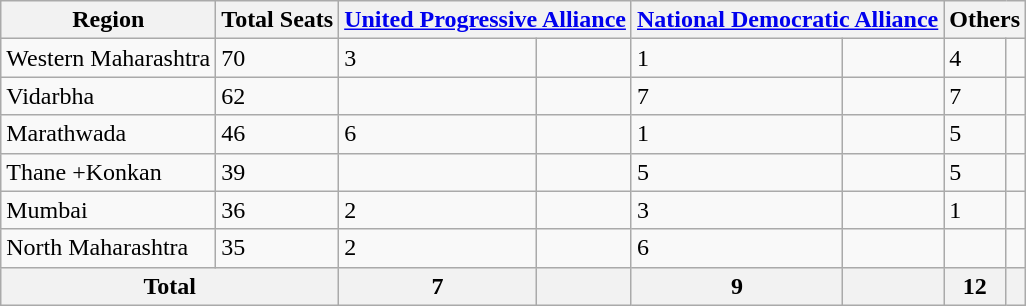<table class="wikitable sortable">
<tr>
<th>Region</th>
<th>Total Seats</th>
<th colspan="2"><a href='#'>United Progressive Alliance</a></th>
<th colspan="2"><a href='#'>National Democratic Alliance</a></th>
<th colspan="2">Others</th>
</tr>
<tr>
<td>Western Maharashtra</td>
<td>70</td>
<td> 3</td>
<td></td>
<td> 1</td>
<td></td>
<td> 4</td>
<td></td>
</tr>
<tr>
<td>Vidarbha</td>
<td>62</td>
<td></td>
<td></td>
<td> 7</td>
<td></td>
<td> 7</td>
<td></td>
</tr>
<tr>
<td>Marathwada</td>
<td>46</td>
<td> 6</td>
<td></td>
<td> 1</td>
<td></td>
<td> 5</td>
<td></td>
</tr>
<tr>
<td>Thane +Konkan</td>
<td>39</td>
<td></td>
<td></td>
<td> 5</td>
<td></td>
<td> 5</td>
<td></td>
</tr>
<tr>
<td>Mumbai</td>
<td>36</td>
<td> 2</td>
<td></td>
<td> 3</td>
<td></td>
<td> 1</td>
<td></td>
</tr>
<tr>
<td>North Maharashtra</td>
<td>35</td>
<td> 2</td>
<td></td>
<td> 6</td>
<td></td>
<td></td>
<td></td>
</tr>
<tr>
<th colspan="2">Total</th>
<th> 7</th>
<th></th>
<th> 9</th>
<th></th>
<th> 12</th>
<th></th>
</tr>
</table>
